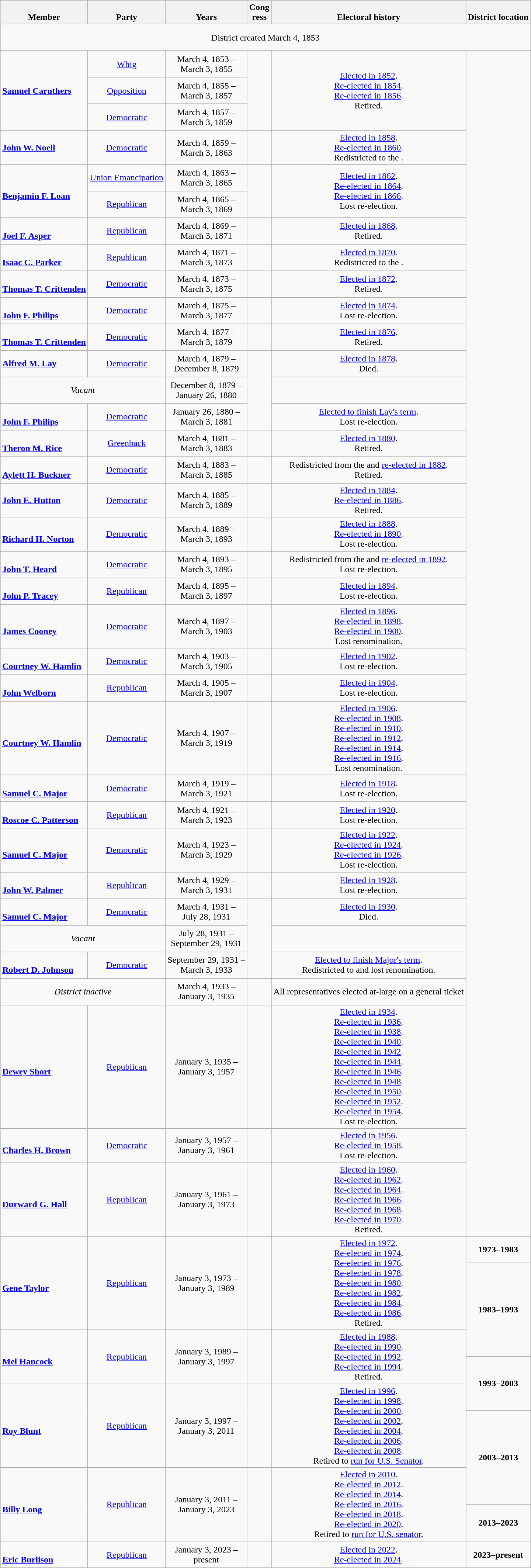<table class=wikitable style="text-align:center">
<tr valign=bottom>
<th>Member</th>
<th>Party</th>
<th>Years</th>
<th>Cong<br>ress</th>
<th>Electoral history</th>
<th>District location</th>
</tr>
<tr style="height:3em">
<td colspan=6 style="text-align:center">District created March 4, 1853</td>
</tr>
<tr style="height:3em">
<td rowspan=3 align=left><strong><a href='#'>Samuel Caruthers</a></strong><br></td>
<td><a href='#'>Whig</a></td>
<td nowrap>March 4, 1853 –<br>March 3, 1855</td>
<td rowspan=3></td>
<td rowspan=3><a href='#'>Elected in 1852</a>.<br><a href='#'>Re-elected in 1854</a>.<br><a href='#'>Re-elected in 1856</a>.<br>Retired.</td>
<td rowspan=35></td>
</tr>
<tr style="height:3em">
<td><a href='#'>Opposition</a></td>
<td nowrap>March 4, 1855 –<br>March 3, 1857</td>
</tr>
<tr style="height:3em">
<td><a href='#'>Democratic</a></td>
<td nowrap>March 4, 1857 –<br>March 3, 1859</td>
</tr>
<tr style="height:3em">
<td align=left><strong><a href='#'>John W. Noell</a></strong><br></td>
<td><a href='#'>Democratic</a></td>
<td nowrap>March 4, 1859 –<br>March 3, 1863</td>
<td></td>
<td><a href='#'>Elected in 1858</a>.<br><a href='#'>Re-elected in 1860</a>.<br>Redistricted to the .</td>
</tr>
<tr style="height:3em">
<td rowspan=2 align=left><br><strong><a href='#'>Benjamin F. Loan</a></strong><br></td>
<td><a href='#'>Union Emancipation</a></td>
<td nowrap>March 4, 1863 –<br>March 3, 1865</td>
<td rowspan=2></td>
<td rowspan=2><a href='#'>Elected in 1862</a>.<br><a href='#'>Re-elected in 1864</a>.<br><a href='#'>Re-elected in 1866</a>.<br>Lost re-election.</td>
</tr>
<tr style="height:3em">
<td><a href='#'>Republican</a></td>
<td nowrap>March 4, 1865 –<br>March 3, 1869</td>
</tr>
<tr style="height:3em">
<td align=left><br><strong><a href='#'>Joel F. Asper</a></strong><br></td>
<td><a href='#'>Republican</a></td>
<td nowrap>March 4, 1869 –<br>March 3, 1871</td>
<td></td>
<td><a href='#'>Elected in 1868</a>.<br>Retired.</td>
</tr>
<tr style="height:3em">
<td align=left><br><strong><a href='#'>Isaac C. Parker</a></strong><br></td>
<td><a href='#'>Republican</a></td>
<td nowrap>March 4, 1871 –<br>March 3, 1873</td>
<td></td>
<td><a href='#'>Elected in 1870</a>.<br>Redistricted to the .</td>
</tr>
<tr style="height:3em">
<td align=left><br><strong><a href='#'>Thomas T. Crittenden</a></strong><br></td>
<td><a href='#'>Democratic</a></td>
<td nowrap>March 4, 1873 –<br>March 3, 1875</td>
<td></td>
<td><a href='#'>Elected in 1872</a>.<br>Retired.</td>
</tr>
<tr style="height:3em">
<td align=left><br><strong><a href='#'>John F. Philips</a></strong><br></td>
<td><a href='#'>Democratic</a></td>
<td nowrap>March 4, 1875 –<br>March 3, 1877</td>
<td></td>
<td><a href='#'>Elected in 1874</a>.<br>Lost re-election.</td>
</tr>
<tr style="height:3em">
<td align=left><br><strong><a href='#'>Thomas T. Crittenden</a></strong><br></td>
<td><a href='#'>Democratic</a></td>
<td nowrap>March 4, 1877 –<br>March 3, 1879</td>
<td></td>
<td><a href='#'>Elected in 1876</a>.<br>Retired.</td>
</tr>
<tr style="height:3em">
<td align=left><strong><a href='#'>Alfred M. Lay</a></strong><br></td>
<td><a href='#'>Democratic</a></td>
<td nowrap>March 4, 1879 –<br>December 8, 1879</td>
<td rowspan=3></td>
<td><a href='#'>Elected in 1878</a>.<br>Died.</td>
</tr>
<tr style="height:3em">
<td colspan=2><em>Vacant</em></td>
<td nowrap>December 8, 1879 –<br>January 26, 1880</td>
<td></td>
</tr>
<tr style="height:3em">
<td align=left><br><strong><a href='#'>John F. Philips</a></strong><br></td>
<td><a href='#'>Democratic</a></td>
<td nowrap>January 26, 1880 –<br>March 3, 1881</td>
<td><a href='#'>Elected to finish Lay's term</a>.<br>Lost re-election.</td>
</tr>
<tr style="height:3em">
<td align=left><br><strong><a href='#'>Theron M. Rice</a></strong><br></td>
<td><a href='#'>Greenback</a></td>
<td nowrap>March 4, 1881 –<br>March 3, 1883</td>
<td></td>
<td><a href='#'>Elected in 1880</a>.<br>Retired.</td>
</tr>
<tr style="height:3em">
<td align=left><br><strong><a href='#'>Aylett H. Buckner</a></strong><br></td>
<td><a href='#'>Democratic</a></td>
<td nowrap>March 4, 1883 –<br>March 3, 1885</td>
<td></td>
<td>Redistricted from the  and <a href='#'>re-elected in 1882</a>.<br>Retired.</td>
</tr>
<tr style="height:3em">
<td align=left><strong><a href='#'>John E. Hutton</a></strong><br></td>
<td><a href='#'>Democratic</a></td>
<td nowrap>March 4, 1885 –<br>March 3, 1889</td>
<td></td>
<td><a href='#'>Elected in 1884</a>.<br><a href='#'>Re-elected in 1886</a>.<br>Retired.</td>
</tr>
<tr style="height:3em">
<td align=left><br><strong><a href='#'>Richard H. Norton</a></strong><br></td>
<td><a href='#'>Democratic</a></td>
<td nowrap>March 4, 1889 –<br>March 3, 1893</td>
<td></td>
<td><a href='#'>Elected in 1888</a>.<br><a href='#'>Re-elected in 1890</a>.<br>Lost re-election.</td>
</tr>
<tr style="height:3em">
<td align=left><br><strong><a href='#'>John T. Heard</a></strong><br></td>
<td><a href='#'>Democratic</a></td>
<td nowrap>March 4, 1893 –<br>March 3, 1895</td>
<td></td>
<td>Redistricted from the  and <a href='#'>re-elected in 1892</a>.<br>Lost re-election.</td>
</tr>
<tr style="height:3em">
<td align=left><br><strong><a href='#'>John P. Tracey</a></strong><br></td>
<td><a href='#'>Republican</a></td>
<td nowrap>March 4, 1895 –<br>March 3, 1897</td>
<td></td>
<td><a href='#'>Elected in 1894</a>.<br>Lost re-election.</td>
</tr>
<tr style="height:3em">
<td align=left><br><strong><a href='#'>James Cooney</a></strong><br></td>
<td><a href='#'>Democratic</a></td>
<td nowrap>March 4, 1897 –<br>March 3, 1903</td>
<td></td>
<td><a href='#'>Elected in 1896</a>.<br><a href='#'>Re-elected in 1898</a>.<br><a href='#'>Re-elected in 1900</a>.<br>Lost renomination.</td>
</tr>
<tr style="height:3em">
<td align=left><br><strong><a href='#'>Courtney W. Hamlin</a></strong><br></td>
<td><a href='#'>Democratic</a></td>
<td nowrap>March 4, 1903 –<br>March 3, 1905</td>
<td></td>
<td><a href='#'>Elected in 1902</a>.<br>Lost re-election.</td>
</tr>
<tr style="height:3em">
<td align=left><br><strong><a href='#'>John Welborn</a></strong><br></td>
<td><a href='#'>Republican</a></td>
<td nowrap>March 4, 1905 –<br>March 3, 1907</td>
<td></td>
<td><a href='#'>Elected in 1904</a>.<br>Lost re-election.</td>
</tr>
<tr style="height:3em">
<td align=left><br><strong><a href='#'>Courtney W. Hamlin</a></strong><br></td>
<td><a href='#'>Democratic</a></td>
<td nowrap>March 4, 1907 –<br>March 3, 1919</td>
<td></td>
<td><a href='#'>Elected in 1906</a>.<br><a href='#'>Re-elected in 1908</a>.<br><a href='#'>Re-elected in 1910</a>.<br><a href='#'>Re-elected in 1912</a>.<br><a href='#'>Re-elected in 1914</a>.<br><a href='#'>Re-elected in 1916</a>.<br>Lost renomination.</td>
</tr>
<tr style="height:3em">
<td align=left><br><strong><a href='#'>Samuel C. Major</a></strong><br></td>
<td><a href='#'>Democratic</a></td>
<td nowrap>March 4, 1919 –<br>March 3, 1921</td>
<td></td>
<td><a href='#'>Elected in 1918</a>.<br>Lost re-election.</td>
</tr>
<tr style="height:3em">
<td align=left><br><strong><a href='#'>Roscoe C. Patterson</a></strong><br></td>
<td><a href='#'>Republican</a></td>
<td nowrap>March 4, 1921 –<br>March 3, 1923</td>
<td></td>
<td><a href='#'>Elected in 1920</a>.<br>Lost re-election.</td>
</tr>
<tr style="height:3em">
<td align=left><br><strong><a href='#'>Samuel C. Major</a></strong><br></td>
<td><a href='#'>Democratic</a></td>
<td nowrap>March 4, 1923 –<br>March 3, 1929</td>
<td></td>
<td><a href='#'>Elected in 1922</a>.<br><a href='#'>Re-elected in 1924</a>.<br><a href='#'>Re-elected in 1926</a>.<br>Lost re-election.</td>
</tr>
<tr style="height:3em">
<td align=left><br><strong><a href='#'>John W. Palmer</a></strong><br></td>
<td><a href='#'>Republican</a></td>
<td nowrap>March 4, 1929 –<br>March 3, 1931</td>
<td></td>
<td><a href='#'>Elected in 1928</a>.<br>Lost re-election.</td>
</tr>
<tr style="height:3em">
<td align=left><br><strong><a href='#'>Samuel C. Major</a></strong><br></td>
<td><a href='#'>Democratic</a></td>
<td nowrap>March 4, 1931 –<br>July 28, 1931</td>
<td rowspan=3></td>
<td><a href='#'>Elected in 1930</a>.<br>Died.</td>
</tr>
<tr style="height:3em">
<td colspan=2><em>Vacant</em></td>
<td nowrap>July 28, 1931 –<br>September 29, 1931</td>
<td></td>
</tr>
<tr style="height:3em">
<td align=left><br><strong><a href='#'>Robert D. Johnson</a></strong><br></td>
<td><a href='#'>Democratic</a></td>
<td nowrap>September 29, 1931 –<br>March 3, 1933</td>
<td><a href='#'>Elected to finish Major's term</a>.<br>Redistricted to  and lost renomination.</td>
</tr>
<tr style="height:3em">
<td colspan=2><em>District inactive</em></td>
<td nowrap>March 4, 1933 –<br>January 3, 1935</td>
<td></td>
<td>All representatives elected at-large on a general ticket</td>
</tr>
<tr style="height:3em">
<td align=left><br><strong><a href='#'>Dewey Short</a></strong><br></td>
<td><a href='#'>Republican</a></td>
<td nowrap>January 3, 1935 –<br>January 3, 1957</td>
<td></td>
<td><a href='#'>Elected in 1934</a>.<br><a href='#'>Re-elected in 1936</a>.<br><a href='#'>Re-elected in 1938</a>.<br><a href='#'>Re-elected in 1940</a>.<br><a href='#'>Re-elected in 1942</a>.<br><a href='#'>Re-elected in 1944</a>.<br><a href='#'>Re-elected in 1946</a>.<br><a href='#'>Re-elected in 1948</a>.<br><a href='#'>Re-elected in 1950</a>.<br><a href='#'>Re-elected in 1952</a>.<br><a href='#'>Re-elected in 1954</a>.<br>Lost re-election.</td>
</tr>
<tr style="height:3em">
<td align=left><br><strong><a href='#'>Charles H. Brown</a></strong><br></td>
<td><a href='#'>Democratic</a></td>
<td nowrap>January 3, 1957 –<br>January 3, 1961</td>
<td></td>
<td><a href='#'>Elected in 1956</a>.<br><a href='#'>Re-elected in 1958</a>.<br>Lost re-election.</td>
</tr>
<tr style="height:3em">
<td align=left><br><strong><a href='#'>Durward G. Hall</a></strong><br></td>
<td><a href='#'>Republican</a></td>
<td nowrap>January 3, 1961 –<br>January 3, 1973</td>
<td></td>
<td><a href='#'>Elected in 1960</a>.<br><a href='#'>Re-elected in 1962</a>.<br><a href='#'>Re-elected in 1964</a>.<br><a href='#'>Re-elected in 1966</a>.<br><a href='#'>Re-elected in 1968</a>.<br><a href='#'>Re-elected in 1970</a>.<br>Retired.</td>
</tr>
<tr style="height:3em">
<td rowspan=2 align=left><br><strong><a href='#'>Gene Taylor</a></strong><br></td>
<td rowspan=2 ><a href='#'>Republican</a></td>
<td rowspan=2 nowrap>January 3, 1973 –<br>January 3, 1989</td>
<td rowspan=2></td>
<td rowspan=2><a href='#'>Elected in 1972</a>.<br><a href='#'>Re-elected in 1974</a>.<br><a href='#'>Re-elected in 1976</a>.<br><a href='#'>Re-elected in 1978</a>.<br><a href='#'>Re-elected in 1980</a>.<br><a href='#'>Re-elected in 1982</a>.<br><a href='#'>Re-elected in 1984</a>.<br><a href='#'>Re-elected in 1986</a>.<br>Retired.</td>
<td><strong>1973–1983</strong><br></td>
</tr>
<tr style="height:3em">
<td rowspan=2><strong>1983–1993</strong><br></td>
</tr>
<tr style="height:3em">
<td rowspan=2 align=left><br><strong><a href='#'>Mel Hancock</a></strong><br></td>
<td rowspan=2 ><a href='#'>Republican</a></td>
<td rowspan=2 nowrap>January 3, 1989 –<br>January 3, 1997</td>
<td rowspan=2></td>
<td rowspan=2><a href='#'>Elected in 1988</a>.<br><a href='#'>Re-elected in 1990</a>.<br><a href='#'>Re-elected in 1992</a>.<br><a href='#'>Re-elected in 1994</a>.<br>Retired.</td>
</tr>
<tr style="height:3em">
<td rowspan=2><strong>1993–2003</strong><br></td>
</tr>
<tr style="height:3em">
<td rowspan=2 align=left><br><strong><a href='#'>Roy Blunt</a></strong><br></td>
<td rowspan=2 ><a href='#'>Republican</a></td>
<td rowspan=2 nowrap>January 3, 1997 –<br>January 3, 2011</td>
<td rowspan=2></td>
<td rowspan=2><a href='#'>Elected in 1996</a>.<br><a href='#'>Re-elected in 1998</a>.<br><a href='#'>Re-elected in 2000</a>.<br><a href='#'>Re-elected in 2002</a>.<br><a href='#'>Re-elected in 2004</a>.<br><a href='#'>Re-elected in 2006</a>.<br><a href='#'>Re-elected in 2008</a>.<br>Retired to <a href='#'>run for U.S. Senator</a>.</td>
</tr>
<tr style="height:3em">
<td rowspan=2><strong>2003–2013</strong><br></td>
</tr>
<tr style="height:3em">
<td rowspan=2 align=left><br><strong><a href='#'>Billy Long</a></strong><br></td>
<td rowspan=2 ><a href='#'>Republican</a></td>
<td rowspan=2 nowrap>January 3, 2011 –<br>January 3, 2023</td>
<td rowspan=2></td>
<td rowspan=2><a href='#'>Elected in 2010</a>.<br><a href='#'>Re-elected in 2012</a>.<br><a href='#'>Re-elected in 2014</a>.<br><a href='#'>Re-elected in 2016</a>.<br><a href='#'>Re-elected in 2018</a>.<br><a href='#'>Re-elected in 2020</a>.<br>Retired to <a href='#'>run for U.S. senator</a>.</td>
</tr>
<tr style="height:3em">
<td><strong>2013–2023</strong><br></td>
</tr>
<tr style="height:3em">
<td align=left><br><strong><a href='#'>Eric Burlison</a></strong><br></td>
<td><a href='#'>Republican</a></td>
<td>January 3, 2023 –<br>present</td>
<td></td>
<td><a href='#'>Elected in 2022</a>.<br><a href='#'>Re-elected in 2024</a>.</td>
<td><strong>2023–present</strong><br></td>
</tr>
</table>
